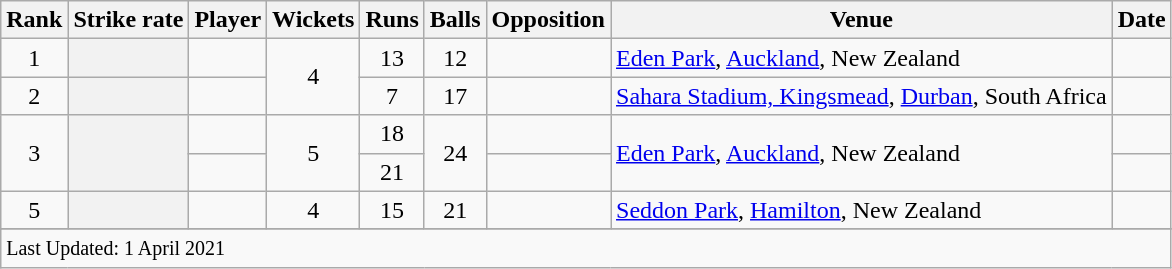<table class="wikitable plainrowheaders sortable">
<tr>
<th scope=col>Rank</th>
<th scope=col>Strike rate</th>
<th scope=col>Player</th>
<th scope=col>Wickets</th>
<th scope=col>Runs</th>
<th scope=col>Balls</th>
<th scope=col>Opposition</th>
<th scope=col>Venue</th>
<th scope=col>Date</th>
</tr>
<tr>
<td align=center>1</td>
<th scope=row style=text-align:center;></th>
<td></td>
<td align=center rowspan=2>4</td>
<td align=center>13</td>
<td align=center>12</td>
<td></td>
<td><a href='#'>Eden Park</a>, <a href='#'>Auckland</a>, New Zealand</td>
<td></td>
</tr>
<tr>
<td align=center>2</td>
<th scope=row style=text-align:center;></th>
<td></td>
<td align=center>7</td>
<td align=center>17</td>
<td></td>
<td><a href='#'>Sahara Stadium, Kingsmead</a>, <a href='#'>Durban</a>, South Africa</td>
<td> </td>
</tr>
<tr>
<td align=center rowspan=2>3</td>
<th scope=row style=text-align:center; rowspan=2></th>
<td> </td>
<td align=center rowspan=2>5</td>
<td align=center>18</td>
<td align=center rowspan=2>24</td>
<td></td>
<td rowspan=2><a href='#'>Eden Park</a>, <a href='#'>Auckland</a>, New Zealand</td>
<td></td>
</tr>
<tr>
<td> </td>
<td align=center>21</td>
<td></td>
<td></td>
</tr>
<tr>
<td align=center>5</td>
<th scope=row style=text-align:center;></th>
<td></td>
<td align=center>4</td>
<td align=center>15</td>
<td align=center>21</td>
<td></td>
<td><a href='#'>Seddon Park</a>, <a href='#'>Hamilton</a>, New Zealand</td>
<td></td>
</tr>
<tr>
</tr>
<tr class=sortbottom>
<td colspan=9><small>Last Updated: 1 April 2021</small></td>
</tr>
</table>
